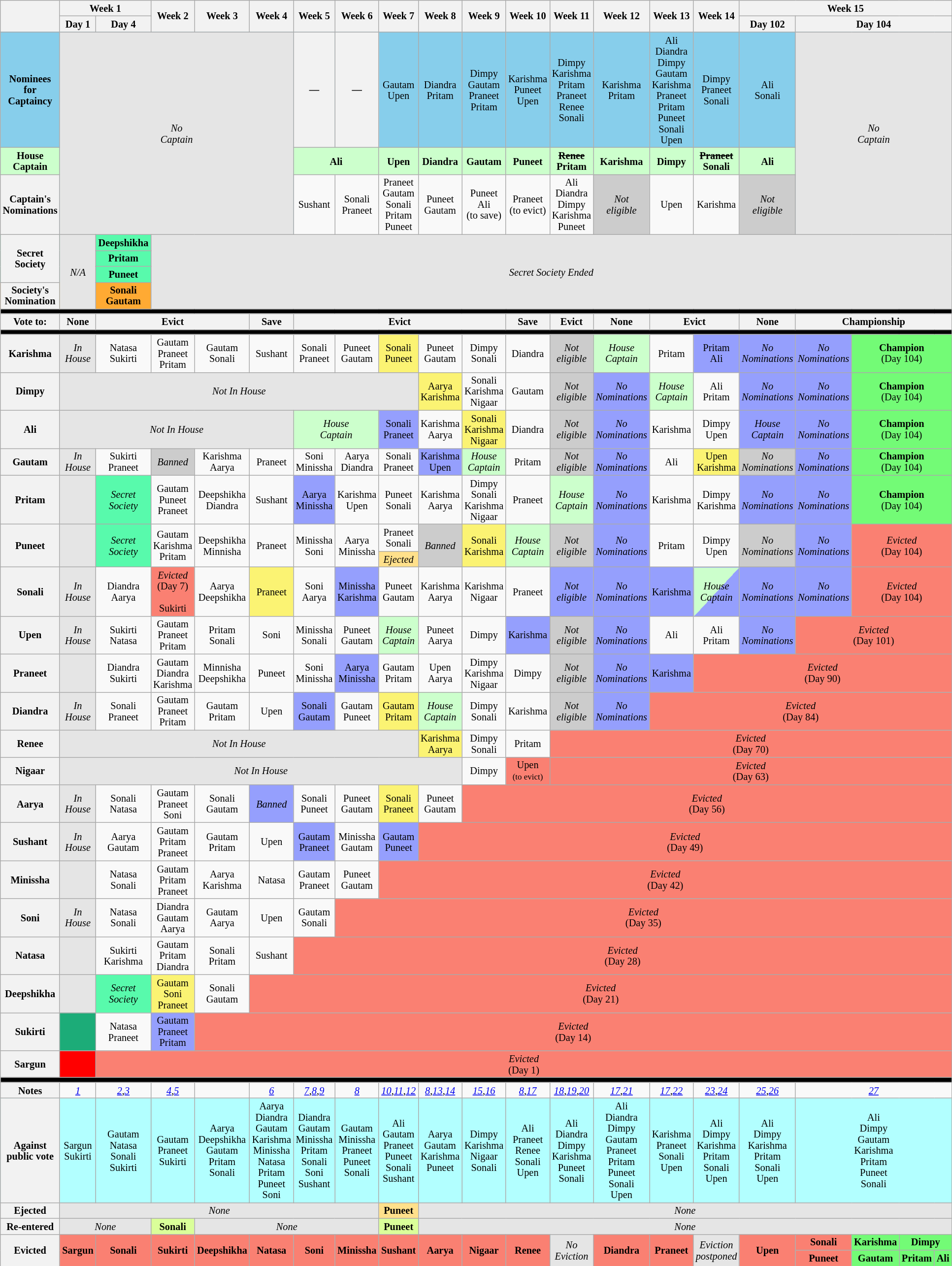<table class="wikitable" style="text-align:center; width:100%; font-size:85%; line-height:15px;">
<tr>
<th rowspan="2" style="width:5%;"></th>
<th colspan="2" style="width:5%;">Week 1</th>
<th rowspan="2" style="width:5%;">Week 2</th>
<th rowspan="2" style="width:5%;">Week 3</th>
<th rowspan="2" style="width:5%;">Week 4</th>
<th rowspan="2" style="width:5%;">Week 5</th>
<th rowspan="2" style="width:5%;">Week 6</th>
<th rowspan="2" style="width:5%;">Week 7</th>
<th rowspan="2" style="width:5%; ">Week 8</th>
<th rowspan="2" style="width:5%;">Week 9</th>
<th rowspan="2" style="width:5%;">Week 10</th>
<th rowspan="2" style="width:5%;">Week 11</th>
<th rowspan="2" style="width:5%;">Week 12</th>
<th rowspan="2" style="width:5%;">Week 13</th>
<th rowspan="2" style="width:5%;">Week 14</th>
<th colspan="5" style="width:5%;" style="background:#FFD700;">Week 15</th>
</tr>
<tr>
<th style="width:5%;">Day 1</th>
<th style="width:5%;">Day 4</th>
<th style="width:5%;">Day 102</th>
<th colspan=4 style="width:5%;" style="background:#FFD700;">Day 104</th>
</tr>
<tr style="background:#87CEEB;" |>
<th style="background:#87CEEB;">Nominees for Captaincy</th>
<td rowspan="3" colspan="5" style="background:#E5E5E5;"><em>No<br>Captain</em></td>
<th>—</th>
<th>—</th>
<td>Gautam<br>Upen</td>
<td>Diandra<br>Pritam</td>
<td>Dimpy<br>Gautam<br>Praneet<br>Pritam</td>
<td>Karishma<br>Puneet<br>Upen</td>
<td>Dimpy<br>Karishma<br>Pritam<br>Praneet<br>Renee<br>Sonali</td>
<td>Karishma<br>Pritam</td>
<td>Ali<br>Diandra<br>Dimpy<br>Gautam<br>Karishma<br>Praneet<br>Pritam<br>Puneet<br>Sonali<br>Upen</td>
<td>Dimpy<br>Praneet<br>Sonali</td>
<td>Ali<br>Sonali</td>
<td colspan="4" rowspan="3" style="background:#E5E5E5;"><em>No<br>Captain</em></td>
</tr>
<tr style="background:#cfc;">
<th style="background:#cfc;">House Captain</th>
<td colspan="2"><strong>Ali</strong></td>
<td><strong>Upen</strong></td>
<td><strong>Diandra</strong></td>
<td><strong>Gautam</strong></td>
<td><strong>Puneet</strong></td>
<td><strong><s>Renee</s><br>Pritam</strong></td>
<td><strong>Karishma</strong></td>
<td><strong>Dimpy</strong></td>
<td><strong><s>Praneet</s><br>Sonali</strong></td>
<td><strong>Ali</strong></td>
</tr>
<tr>
<th>Captain's<br>Nominations</th>
<td>Sushant</td>
<td>Sonali<br>Praneet</td>
<td>Praneet<br>Gautam<br>Sonali<br>Pritam<br>Puneet</td>
<td>Puneet<br>Gautam</td>
<td>Puneet<br>Ali<br>(to save)</td>
<td>Praneet<br>(to evict)</td>
<td>Ali<br>Diandra<br>Dimpy<br>Karishma<br>Puneet</td>
<td style="background:#ccc;"><em>Not<br>eligible</em></td>
<td>Upen</td>
<td>Karishma</td>
<td style="background:#ccc;"><em>Not<br>eligible</em></td>
</tr>
<tr style="background:#58FAAC;" |>
<th rowspan="3">Secret Society</th>
<td rowspan="4" style="background:#E5E5E5;"><em>N/A</em></td>
<td><strong>Deepshikha</strong></td>
<td rowspan="4" colspan="18" style="background:#E5E5E5;"><em>Secret Society Ended</em></td>
</tr>
<tr style="background:#58FAAC;" |>
<td><strong>Pritam</strong></td>
</tr>
<tr style="background:#58FAAC;" |>
<td><strong>Puneet</strong></td>
</tr>
<tr style="background:#FFAA33;" |>
<th>Society's Nomination</th>
<td><strong>Sonali<br>Gautam</strong></td>
</tr>
<tr>
<th colspan="21" style="background:#000;"></th>
</tr>
<tr>
<th>Vote to:</th>
<th>None</th>
<th colspan="3">Evict</th>
<th>Save</th>
<th colspan="5">Evict</th>
<th>Save</th>
<th>Evict</th>
<th>None</th>
<th colspan="2">Evict</th>
<th>None</th>
<th colspan="4">Championship</th>
</tr>
<tr>
<th colspan="21" style="background:#000;"></th>
</tr>
<tr>
<th>Karishma</th>
<td style="background:#E5E5E5;"><em>In House</em></td>
<td>Natasa<br>Sukirti</td>
<td>Gautam<br>Praneet<br>Pritam</td>
<td>Gautam<br>Sonali</td>
<td>Sushant</td>
<td>Sonali<br>Praneet</td>
<td>Puneet<br>Gautam</td>
<td style="background:#FBF373;">Sonali<br>Puneet</td>
<td>Puneet<br>Gautam</td>
<td>Dimpy<br>Sonali</td>
<td>Diandra</td>
<td style="background:#ccc;"><em>Not<br>eligible</em></td>
<td style="background:#cfc;"><em>House<br>Captain</em></td>
<td>Pritam</td>
<td style="background:#959FFD;">Pritam<br>Ali</td>
<td style="background:#959FFD;"><em>No<br>Nominations</em></td>
<td style="background:#959FFD;"><em>No<br>Nominations</em></td>
<td colspan="3" style="background:#73FB76;"><strong>Champion</strong><br>(Day 104)</td>
</tr>
<tr>
<th>Dimpy</th>
<td colspan="8" style="background:#E5E5E5;"><em>Not In House</em></td>
<td style="background:#FBF373; text-align:center">Aarya<br>Karishma</td>
<td>Sonali<br>Karishma<br>Nigaar</td>
<td>Gautam</td>
<td style="background:#ccc;"><em>Not<br>eligible</em></td>
<td style="background:#959FFD;"><em>No<br>Nominations</em></td>
<td style="background:#cfc;"><em>House<br>Captain</em></td>
<td>Ali<br>Pritam</td>
<td style="background:#959FFD;"><em>No<br>Nominations</em></td>
<td style="background:#959FFD;"><em>No<br>Nominations</em></td>
<td colspan="3" style="background:#73FB76;"><strong>Champion</strong><br>(Day 104)</td>
</tr>
<tr>
<th>Ali</th>
<td colspan="5" style="background:#E5E5E5;"><em>Not In House</em></td>
<td style="background:#cfc;" colspan="2"><em>House<br>Captain</em></td>
<td style="background:#959FFD; text-align:center">Sonali<br>Praneet</td>
<td>Karishma<br>Aarya</td>
<td style="background:#FBF373; text-align:center">Sonali<br>Karishma<br>Nigaar</td>
<td>Diandra</td>
<td style="background:#ccc;"><em>Not<br>eligible</em></td>
<td style="background:#959FFD;"><em>No<br>Nominations</em></td>
<td>Karishma</td>
<td>Dimpy<br>Upen</td>
<td style="background:#959FFD;"><em>House<br>Captain</em></td>
<td style="background:#959FFD;"><em>No<br>Nominations</em></td>
<td colspan="3" style="background:#73FB76;"><strong>Champion</strong><br>(Day 104)</td>
</tr>
<tr>
<th>Gautam</th>
<td style="background:#E5E5E5;"><em>In House</em></td>
<td>Sukirti<br>Praneet</td>
<td style="background:#ccc;"><em>Banned</em></td>
<td>Karishma<br>Aarya</td>
<td>Praneet</td>
<td>Soni<br>Minissha</td>
<td>Aarya<br>Diandra</td>
<td>Sonali<br>Praneet</td>
<td style="background:#959FFD; text-align:center">Karishma<br>Upen</td>
<td style="background:#cfc;" colspan="1"><em>House<br>Captain</em></td>
<td>Pritam</td>
<td style="background:#ccc;"><em>Not<br>eligible</em></td>
<td style="background:#959FFD;"><em>No<br>Nominations</em></td>
<td>Ali</td>
<td style="background:#FBF373;">Upen<br>Karishma</td>
<td style="background:#ccc;"><em>No<br>Nominations</em></td>
<td style="background:#959FFD;"><em>No<br>Nominations</em></td>
<td colspan="3" style="background:#73FB76;"><strong>Champion</strong><br>(Day 104)</td>
</tr>
<tr>
<th>Pritam</th>
<td style="background:#E5E5E5;"></td>
<td style="background:#58FAAC;"><em>Secret<br>Society</em></td>
<td>Gautam<br>Puneet<br>Praneet</td>
<td>Deepshikha<br>Diandra</td>
<td>Sushant</td>
<td style="background:#959FFD; text-align:center">Aarya<br>Minissha</td>
<td>Karishma<br>Upen</td>
<td>Puneet<br>Sonali</td>
<td>Karishma<br>Aarya</td>
<td>Dimpy<br>Sonali<br>Karishma<br>Nigaar</td>
<td>Praneet</td>
<td style="background:#cfc;" colspan="1"><em>House<br>Captain</em></td>
<td style="background:#959FFD;"><em>No<br>Nominations</em></td>
<td>Karishma</td>
<td>Dimpy<br>Karishma</td>
<td style="background:#959FFD;"><em>No<br>Nominations</em></td>
<td style="background:#959FFD;"><em>No<br>Nominations</em></td>
<td colspan="3" style="background:#73FB76;"><strong>Champion</strong><br>(Day 104)</td>
</tr>
<tr>
<th rowspan="2">Puneet</th>
<td rowspan="2" style="background:#E5E5E5;"></td>
<td rowspan="2" style="background:#58FAAC;"><em>Secret<br>Society</em></td>
<td rowspan="2">Gautam<br>Karishma<br>Pritam</td>
<td rowspan="2">Deepshikha<br>Minnisha</td>
<td rowspan="2">Praneet</td>
<td rowspan="2">Minissha<br>Soni</td>
<td rowspan="2">Aarya<br>Minissha</td>
<td>Praneet<br>Sonali</td>
<td rowspan="2" style="background:#ccc;"><em>Banned</em></td>
<td rowspan="2" style="background:#FBF373;">Sonali<br>Karishma</td>
<td rowspan="2" style="background:#cfc;"><em>House<br>Captain</em></td>
<td rowspan="2" style="background:#ccc;"><em>Not<br>eligible</em></td>
<td rowspan="2" style="background:#959FFD;"><em>No<br>Nominations</em></td>
<td rowspan="2">Pritam</td>
<td rowspan="2">Dimpy<br>Upen</td>
<td rowspan="2" style="background:#ccc;"><em>No<br>Nominations</em></td>
<td rowspan="2" style="background:#959FFD;"><em>No<br>Nominations</em></td>
<td rowspan="2" colspan="3" style="background:#FA8072;"><em>Evicted</em><br>(Day 104)</td>
</tr>
<tr>
<td style="background:#FFE08B;"><em>Ejected</em><br></td>
</tr>
<tr>
<th>Sonali</th>
<td style="background:#E5E5E5;"><em>In House</em></td>
<td>Diandra<br>Aarya</td>
<td style="background:salmon;"><em>Evicted</em><br>(Day 7)<br><br>Sukirti</td>
<td>Aarya<br>Deepshikha</td>
<td style="background:#FBF373;">Praneet</td>
<td>Soni<br>Aarya</td>
<td style="background:#959FFD;">Minissha<br>Karishma</td>
<td>Puneet<br>Gautam</td>
<td>Karishma<br>Aarya</td>
<td>Karishma<br>Nigaar</td>
<td>Praneet</td>
<td style="background:#959FFD;"><em>Not<br>eligible</em></td>
<td style="background:#959FFD;"><em>No<br>Nominations</em></td>
<td style="background:#959FFD;">Karishma</td>
<td style="background-image: linear-gradient(to right bottom, #cfc 50%, #959FFD 50%);"><em>House<br>Captain</em></td>
<td style="background:#959FFD;"><em>No<br>Nominations</em></td>
<td style="background:#959FFD;"><em>No<br>Nominations</em></td>
<td colspan="3" style="background:#FA8072;"><em>Evicted</em><br>(Day 104)</td>
</tr>
<tr>
<th>Upen</th>
<td style="background:#E5E5E5;"><em>In House</em></td>
<td>Sukirti<br>Natasa</td>
<td>Gautam<br>Praneet<br>Pritam</td>
<td>Pritam<br>Sonali</td>
<td>Soni</td>
<td>Minissha<br>Sonali</td>
<td>Puneet<br>Gautam</td>
<td style="background:#cfc;"><em>House<br>Captain</em></td>
<td>Puneet<br>Aarya</td>
<td>Dimpy</td>
<td style="background:#959FFD;">Karishma</td>
<td style="background:#ccc;"><em>Not<br>eligible</em></td>
<td style="background:#959FFD;"><em>No<br>Nominations</em></td>
<td>Ali</td>
<td>Ali<br>Pritam</td>
<td style="background:#959FFD;"><em>No<br>Nominations</em></td>
<td colspan="4" style="background:#FA8072;"><em>Evicted</em><br>(Day 101)</td>
</tr>
<tr>
<th>Praneet</th>
<td style="background:#E5E5E5;"></td>
<td>Diandra<br>Sukirti</td>
<td>Gautam<br>Diandra<br>Karishma</td>
<td>Minnisha<br>Deepshikha</td>
<td>Puneet</td>
<td>Soni<br>Minissha</td>
<td style="background:#959FFD;">Aarya<br>Minissha</td>
<td>Gautam<br>Pritam</td>
<td>Upen<br>Aarya</td>
<td>Dimpy<br>Karishma<br>Nigaar</td>
<td>Dimpy</td>
<td style="background:#ccc;"><em>Not<br>eligible</em></td>
<td style="background:#959FFD;"><em>No<br>Nominations</em></td>
<td style="background:#959FFD;">Karishma</td>
<td colspan="6" style="background:#FA8072;"><em>Evicted</em><br>(Day 90)</td>
</tr>
<tr>
<th>Diandra</th>
<td style="background:#E5E5E5;"><em>In House</em></td>
<td>Sonali<br>Praneet</td>
<td>Gautam<br>Praneet<br>Pritam</td>
<td>Gautam<br>Pritam</td>
<td>Upen</td>
<td style="background:#959FFD;">Sonali<br>Gautam</td>
<td>Gautam<br>Puneet</td>
<td style="background:#FBF373;">Gautam<br>Pritam</td>
<td style="background:#cfc;"><em>House<br>Captain</em></td>
<td>Dimpy<br>Sonali</td>
<td>Karishma</td>
<td style="background:#ccc;"><em>Not<br>eligible</em></td>
<td style="background:#959FFD;"><em>No<br>Nominations</em></td>
<td colspan="7" style="background:#FA8072;"><em>Evicted</em><br>(Day 84)</td>
</tr>
<tr>
<th>Renee</th>
<td colspan="8" style="background:#E5E5E5;"><em>Not In House</em></td>
<td style="background:#FBF373;">Karishma<br>Aarya</td>
<td>Dimpy<br>Sonali</td>
<td>Pritam</td>
<td colspan="9" style="background:#FA8072;"><em>Evicted</em><br>(Day 70)</td>
</tr>
<tr>
<th>Nigaar</th>
<td colspan="9" style="background:#E5E5E5;"><em>Not In House</em></td>
<td>Dimpy</td>
<td style="background:#FA8072;">Upen<br><small>(to evict)</small></td>
<td colspan="9" style="background:#FA8072;"><em>Evicted</em><br>(Day 63)</td>
</tr>
<tr>
<th>Aarya</th>
<td style="background:#E5E5E5;"><em>In House</em></td>
<td>Sonali<br>Natasa</td>
<td>Gautam<br>Praneet<br>Soni</td>
<td>Sonali<br>Gautam</td>
<td style="background:#959FFD;"><em>Banned</em></td>
<td>Sonali<br>Puneet</td>
<td>Puneet<br>Gautam</td>
<td style="background:#FBF373;">Sonali<br>Praneet</td>
<td>Puneet<br>Gautam</td>
<td colspan="11" style="background:#FA8072;"><em>Evicted</em><br>(Day 56)</td>
</tr>
<tr>
<th>Sushant</th>
<td style="background:#E5E5E5;"><em>In House</em></td>
<td>Aarya<br>Gautam</td>
<td>Gautam<br>Pritam<br>Praneet</td>
<td>Gautam<br>Pritam</td>
<td>Upen</td>
<td style="background:#959FFD;">Gautam<br>Praneet</td>
<td>Minissha<br>Gautam</td>
<td style="background:#959FFD;">Gautam<br>Puneet</td>
<td colspan="12" style="background:#FA8072;"><em>Evicted</em><br>(Day 49)</td>
</tr>
<tr>
<th>Minissha</th>
<td style="background:#E5E5E5;"></td>
<td>Natasa<br>Sonali</td>
<td>Gautam<br>Pritam<br>Praneet</td>
<td>Aarya<br>Karishma</td>
<td>Natasa</td>
<td>Gautam<br>Praneet</td>
<td>Puneet<br>Gautam</td>
<td colspan="13" style="background:#FA8072;"><em>Evicted</em><br>(Day 42)</td>
</tr>
<tr>
<th>Soni</th>
<td style="background:#E5E5E5;"><em>In House</em></td>
<td>Natasa<br>Sonali</td>
<td>Diandra<br>Gautam<br>Aarya</td>
<td>Gautam<br>Aarya</td>
<td>Upen</td>
<td>Gautam<br>Sonali</td>
<td colspan="14" style="background:#FA8072;"><em>Evicted</em><br>(Day 35)</td>
</tr>
<tr>
<th>Natasa</th>
<td style="background:#E5E5E5;"></td>
<td>Sukirti<br>Karishma</td>
<td>Gautam<br>Pritam<br>Diandra</td>
<td>Sonali<br>Pritam</td>
<td>Sushant</td>
<td colspan="15" style="background:#FA8072;"><em>Evicted</em><br>(Day 28)</td>
</tr>
<tr>
<th>Deepshikha</th>
<td style="background:#E5E5E5;"></td>
<td style="background:#58FAAC;"><em>Secret<br>Society</em></td>
<td style="background:#FBF373; text-align:center">Gautam<br>Soni<br>Praneet</td>
<td>Sonali<br>Gautam</td>
<td colspan="16" style="background:#FA8072;"><em>Evicted</em><br>(Day 21)</td>
</tr>
<tr>
<th>Sukirti</th>
<td style="background:#1CAC78;"></td>
<td>Natasa<br>Praneet</td>
<td style="background:#959FFD;">Gautam<br>Praneet<br>Pritam</td>
<td colspan="17" style="background:#FA8072;"><em>Evicted</em><br>(Day 14)</td>
</tr>
<tr>
<th>Sargun</th>
<td style="background:#FF0000;"></td>
<td colspan="19" style="background:#FA8072;"><em>Evicted</em><br>(Day 1)</td>
</tr>
<tr>
<th colspan="21" style="background:#000;"></th>
</tr>
<tr>
<th>Notes</th>
<td><em><a href='#'>1</a></em></td>
<td><em><a href='#'>2</a></em>,<em><a href='#'>3</a></em></td>
<td><em><a href='#'>4</a></em>,<em><a href='#'>5</a></em></td>
<td></td>
<td><em><a href='#'>6</a></em></td>
<td><em><a href='#'>7</a></em>,<em><a href='#'>8</a></em>,<em><a href='#'>9</a></em></td>
<td><em><a href='#'>8</a></em></td>
<td><em><a href='#'>10</a></em>,<em><a href='#'>11</a></em>,<em><a href='#'>12</a></em></td>
<td><em><a href='#'>8</a></em>,<em><a href='#'>13</a></em>,<em><a href='#'>14</a></em></td>
<td><em><a href='#'>15</a></em>,<em><a href='#'>16</a></em></td>
<td><em><a href='#'>8</a></em>,<em><a href='#'>17</a></em></td>
<td><em><a href='#'>18</a></em>,<em><a href='#'>19</a></em>,<em><a href='#'>20</a></em></td>
<td><em><a href='#'>17</a></em>,<em><a href='#'>21</a></em></td>
<td><em><a href='#'>17</a></em>,<em><a href='#'>22</a></em></td>
<td><em><a href='#'>23</a></em>,<em><a href='#'>24</a></em></td>
<td><em><a href='#'>25</a></em>,<em><a href='#'>26</a></em></td>
<td colspan="4"><em><a href='#'>27</a></em></td>
</tr>
<tr style="background:#B2FFFF">
<th>Against<br>public vote</th>
<td>Sargun<br>Sukirti</td>
<td>Gautam<br>Natasa<br>Sonali<br>Sukirti</td>
<td>Gautam<br>Praneet<br>Sukirti</td>
<td>Aarya<br>Deepshikha<br>Gautam<br>Pritam<br>Sonali</td>
<td>Aarya<br>Diandra<br>Gautam<br>Karishma<br>Minissha<br>Natasa<br>Pritam<br>Puneet<br>Soni</td>
<td>Diandra<br>Gautam<br>Minissha<br>Pritam<br>Sonali<br>Soni<br>Sushant</td>
<td>Gautam<br>Minissha<br>Praneet<br>Puneet<br>Sonali</td>
<td>Ali<br>Gautam<br>Praneet<br>Puneet<br>Sonali<br>Sushant</td>
<td>Aarya<br>Gautam<br>Karishma<br>Puneet</td>
<td>Dimpy<br>Karishma<br>Nigaar<br>Sonali</td>
<td>Ali<br>Praneet<br>Renee<br>Sonali<br>Upen</td>
<td>Ali<br>Diandra<br>Dimpy<br>Karishma<br>Puneet<br>Sonali</td>
<td>Ali<br>Diandra<br>Dimpy<br>Gautam<br>Praneet<br>Pritam<br>Puneet<br>Sonali<br>Upen</td>
<td>Karishma<br>Praneet<br>Sonali<br>Upen</td>
<td>Ali<br>Dimpy<br>Karishma<br>Pritam<br>Sonali<br>Upen</td>
<td>Ali<br>Dimpy<br>Karishma<br>Pritam<br>Sonali<br>Upen</td>
<td colspan="4">Ali<br>Dimpy<br>Gautam<br>Karishma<br>Pritam<br>Puneet<br>Sonali</td>
</tr>
<tr>
<th>Ejected</th>
<td colspan="7" style="background:#E5E5E5;"><em>None</em></td>
<td style="background:#FFE08B; text-align:center"><strong>Puneet</strong></td>
<td colspan="12" style="background:#E5E5E5;"><em>None</em></td>
</tr>
<tr>
<th>Re-entered</th>
<td colspan="2" style="background:#E5E5E5;"><em>None</em></td>
<td style="background:#DAFF99; text-align:center"><strong>Sonali</strong></td>
<td colspan="4" style="background:#E5E5E5;"><em>None</em></td>
<td style="background:#DAFF99; text-align:center"><strong>Puneet</strong></td>
<td colspan="12" style="background:#E5E5E5;"><em>None</em></td>
</tr>
<tr>
<th rowspan="2">Evicted</th>
<td rowspan="2" style="background:#FA8072;"><strong>Sargun</strong></td>
<td rowspan="2" style="background:#FA8072;"><strong>Sonali</strong></td>
<td rowspan="2" style="background:#FA8072;"><strong>Sukirti</strong></td>
<td rowspan="2" style="background:#FA8072;"><strong>Deepshikha</strong></td>
<td rowspan="2" style="background:#FA8072;"><strong>Natasa</strong></td>
<td rowspan="2" style="background:#FA8072;"><strong>Soni</strong></td>
<td rowspan="2" style="background:#FA8072;"><strong>Minissha</strong></td>
<td rowspan="2" style="background:#FA8072;"><strong>Sushant</strong></td>
<td rowspan="2" style="background:#FA8072;"><strong>Aarya</strong></td>
<td rowspan="2" style="background:#FA8072;"><strong>Nigaar</strong></td>
<td rowspan="2" style="background:#FA8072;"><strong>Renee</strong></td>
<td rowspan="2" style="background:#E5E5E5;"><em>No<br>Eviction</em></td>
<td rowspan="2" style="background:#FA8072;"><strong>Diandra</strong></td>
<td rowspan="2" style="background:#FA8072;"><strong>Praneet</strong></td>
<td rowspan="2" style="background:#E5E5E5;"><em>Eviction<br>postponed</em></td>
<td rowspan="2" style="background:#FA8072;"><strong>Upen</strong></td>
<td style="background:#FA8072;"><strong>Sonali</strong></td>
<td style="background:#73FB76;"><strong>Karishma</strong></td>
<td colspan="2" style="background:#73FB76;"><strong>Dimpy</strong></td>
</tr>
<tr>
<td style="background:#FA8072;"><strong>Puneet</strong></td>
<td style="background:#73FB76;"><strong>Gautam</strong></td>
<td style="background:#73FB76;"><strong>Pritam</strong></td>
<td style="background:#73FB76;"><strong>Ali</strong></td>
</tr>
</table>
